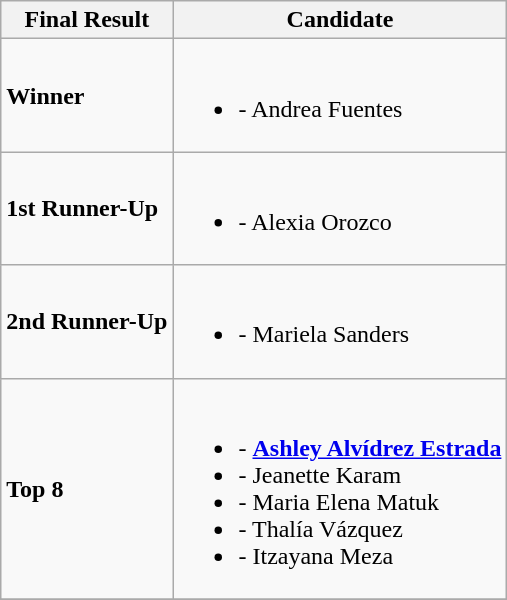<table class="wikitable">
<tr>
<th>Final Result</th>
<th>Candidate</th>
</tr>
<tr>
<td><strong>Winner</strong></td>
<td><br><ul><li><strong></strong> - Andrea Fuentes</li></ul></td>
</tr>
<tr>
<td><strong>1st Runner-Up</strong></td>
<td><br><ul><li><strong></strong> - Alexia Orozco</li></ul></td>
</tr>
<tr>
<td><strong>2nd Runner-Up</strong></td>
<td><br><ul><li><strong></strong> - Mariela Sanders</li></ul></td>
</tr>
<tr>
<td><strong>Top 8</strong></td>
<td><br><ul><li><strong></strong> - <strong><a href='#'>Ashley Alvídrez Estrada</a></strong></li><li><strong></strong> - Jeanette Karam</li><li><strong></strong> - Maria Elena Matuk</li><li><strong></strong> - Thalía Vázquez</li><li><strong></strong> - Itzayana Meza</li></ul></td>
</tr>
<tr>
</tr>
</table>
